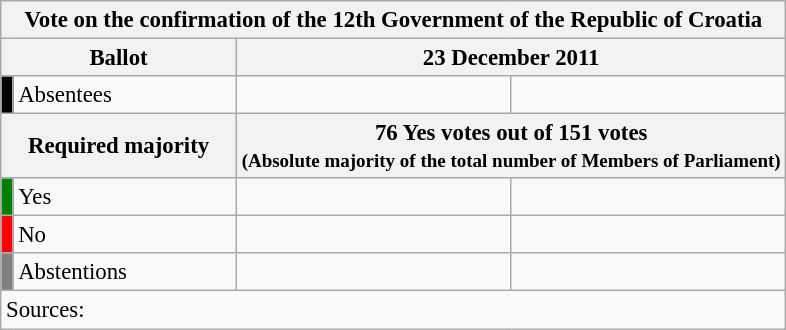<table class="wikitable" style="text-align:center; font-size:95%;">
<tr style="background:#e9e9e9;">
<th colspan="4">Vote on the confirmation of the 12th Government of the Republic of Croatia</th>
</tr>
<tr>
<th colspan="2" style="width:150px;">Ballot</th>
<th colspan="2" style="width:150px;">23 December 2011</th>
</tr>
<tr>
<th style="background:black;"></th>
<td style="text-align:left;">Absentees</td>
<td></td>
<td></td>
</tr>
<tr>
<th colspan="2">Required majority</th>
<th colspan="2"><strong>76 Yes votes out of 151 votes<br><small>(Absolute majority of the total number of Members of Parliament)</small></strong></th>
</tr>
<tr>
<th style="width:1px; background:green;"></th>
<td style="text-align:left;">Yes</td>
<td></td>
<td></td>
</tr>
<tr>
<th style="background:red;"></th>
<td style="text-align:left;">No</td>
<td></td>
<td></td>
</tr>
<tr>
<th style="background:gray;"></th>
<td style="text-align:left;">Abstentions</td>
<td></td>
<td></td>
</tr>
<tr>
<td style="text-align:left;" colspan="4">Sources:</td>
</tr>
</table>
